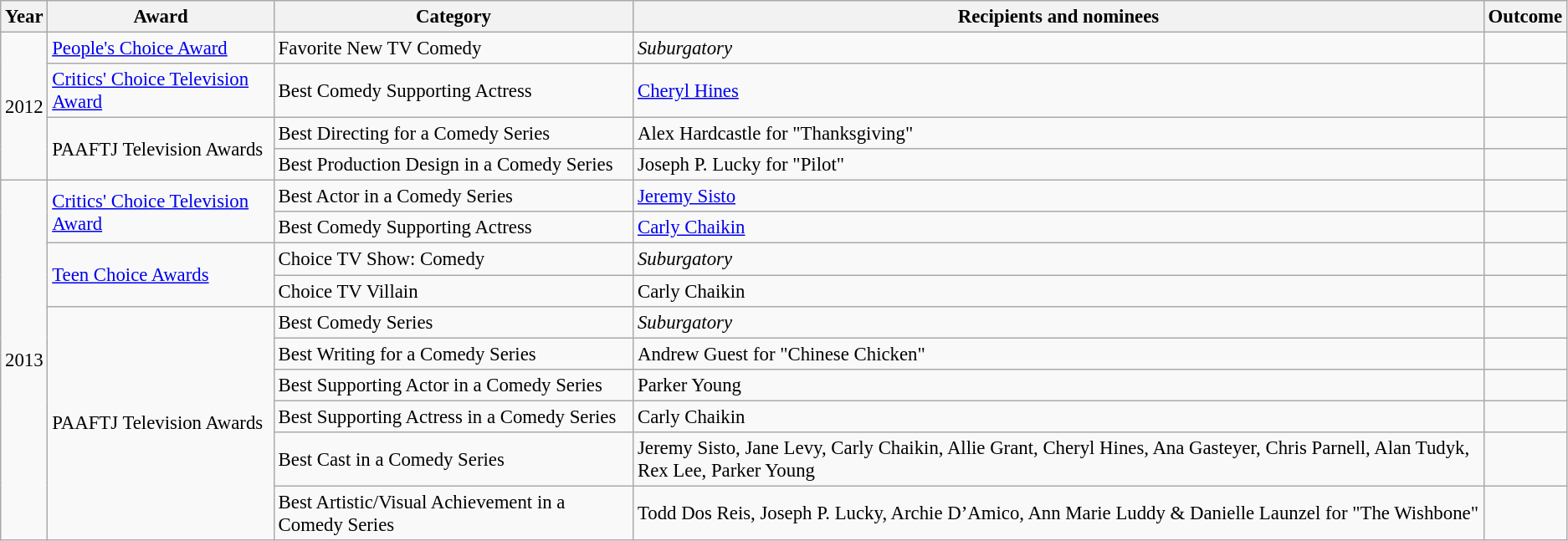<table class="wikitable" style="font-size: 95%;">
<tr style="text-align:center;">
<th>Year</th>
<th>Award</th>
<th>Category</th>
<th>Recipients and nominees</th>
<th>Outcome</th>
</tr>
<tr>
<td rowspan="4" style="text-align:center;">2012</td>
<td><a href='#'>People's Choice Award</a></td>
<td>Favorite New TV Comedy</td>
<td><em>Suburgatory</em></td>
<td></td>
</tr>
<tr>
<td><a href='#'>Critics' Choice Television Award</a></td>
<td>Best Comedy Supporting Actress</td>
<td><a href='#'>Cheryl Hines</a></td>
<td></td>
</tr>
<tr>
<td rowspan="2">PAAFTJ Television Awards</td>
<td>Best Directing for a Comedy Series</td>
<td>Alex Hardcastle for "Thanksgiving"</td>
<td></td>
</tr>
<tr>
<td>Best Production Design in a Comedy Series</td>
<td>Joseph P. Lucky for "Pilot"</td>
<td></td>
</tr>
<tr>
<td rowspan="10" style="text-align:center;">2013</td>
<td rowspan="2"><a href='#'>Critics' Choice Television Award</a></td>
<td>Best Actor in a Comedy Series</td>
<td><a href='#'>Jeremy Sisto</a></td>
<td></td>
</tr>
<tr>
<td>Best Comedy Supporting Actress</td>
<td><a href='#'>Carly Chaikin</a></td>
<td></td>
</tr>
<tr>
<td rowspan="2"><a href='#'>Teen Choice Awards</a></td>
<td>Choice TV Show: Comedy</td>
<td><em>Suburgatory</em></td>
<td></td>
</tr>
<tr>
<td>Choice TV Villain</td>
<td>Carly Chaikin</td>
<td></td>
</tr>
<tr>
<td rowspan="6">PAAFTJ Television Awards</td>
<td>Best Comedy Series</td>
<td><em>Suburgatory</em></td>
<td></td>
</tr>
<tr>
<td>Best Writing for a Comedy Series</td>
<td>Andrew Guest for "Chinese Chicken"</td>
<td></td>
</tr>
<tr>
<td>Best Supporting Actor in a Comedy Series</td>
<td>Parker Young</td>
<td></td>
</tr>
<tr>
<td>Best Supporting Actress in a Comedy Series</td>
<td>Carly Chaikin</td>
<td></td>
</tr>
<tr>
<td>Best Cast in a Comedy Series</td>
<td>Jeremy Sisto, Jane Levy, Carly Chaikin, Allie Grant, Cheryl Hines, Ana Gasteyer, Chris Parnell, Alan Tudyk, Rex Lee, Parker Young</td>
<td></td>
</tr>
<tr>
<td>Best Artistic/Visual Achievement in a Comedy Series</td>
<td>Todd Dos Reis, Joseph P. Lucky, Archie D’Amico, Ann Marie Luddy & Danielle Launzel for "The Wishbone"</td>
<td></td>
</tr>
</table>
